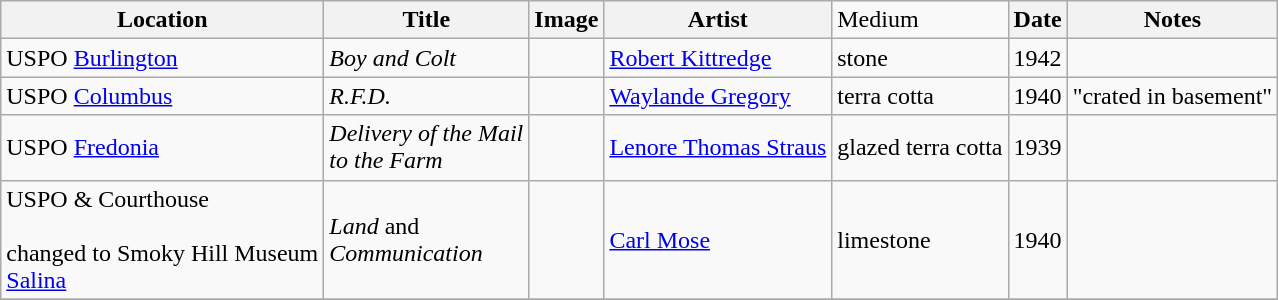<table class="wikitable sortable">
<tr>
<th>Location</th>
<th>Title</th>
<th>Image</th>
<th>Artist</th>
<td>Medium</td>
<th>Date</th>
<th>Notes</th>
</tr>
<tr>
<td>USPO <a href='#'>Burlington</a></td>
<td><em>Boy and Colt</em></td>
<td></td>
<td><a href='#'>Robert Kittredge</a></td>
<td>stone</td>
<td>1942</td>
<td></td>
</tr>
<tr>
<td>USPO <a href='#'>Columbus</a></td>
<td><em>R.F.D.</em></td>
<td></td>
<td><a href='#'>Waylande Gregory</a></td>
<td>terra cotta</td>
<td>1940</td>
<td>"crated in basement"</td>
</tr>
<tr>
<td>USPO <a href='#'>Fredonia</a></td>
<td><em>Delivery of the Mail<br> to the Farm</em></td>
<td></td>
<td><a href='#'>Lenore Thomas Straus</a></td>
<td>glazed terra cotta</td>
<td>1939</td>
<td></td>
</tr>
<tr>
<td>USPO & Courthouse<br><br>changed to Smoky Hill Museum<br><a href='#'>Salina</a></td>
<td><em>Land</em> and<br><em>Communication</em></td>
<td></td>
<td><a href='#'>Carl Mose</a></td>
<td>limestone</td>
<td>1940</td>
<td></td>
</tr>
<tr>
</tr>
</table>
